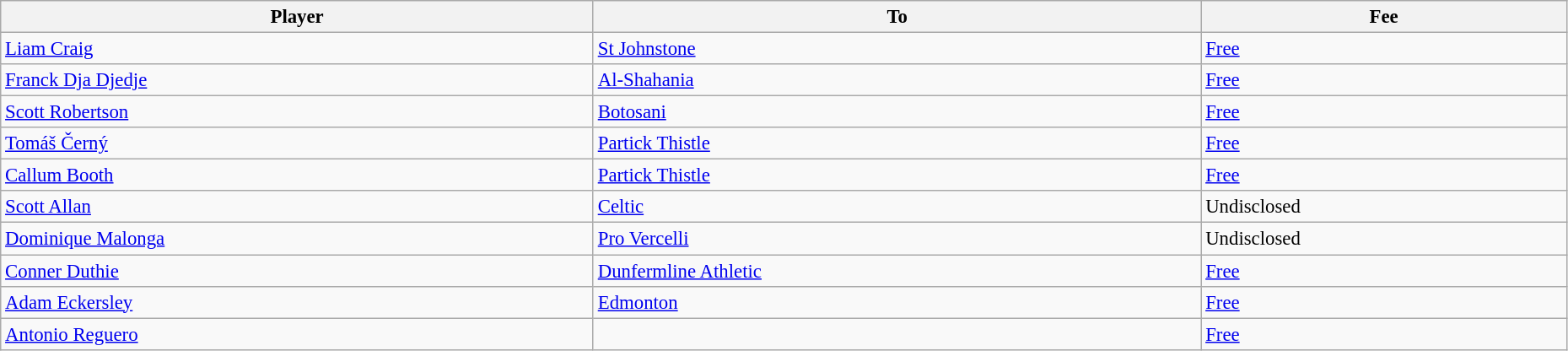<table class="wikitable" style="text-align:center; font-size:95%;width:98%; text-align:left">
<tr>
<th>Player</th>
<th>To</th>
<th>Fee</th>
</tr>
<tr>
<td> <a href='#'>Liam Craig</a></td>
<td> <a href='#'>St Johnstone</a></td>
<td><a href='#'>Free</a></td>
</tr>
<tr>
<td> <a href='#'>Franck Dja Djedje</a></td>
<td> <a href='#'>Al-Shahania</a></td>
<td><a href='#'>Free</a></td>
</tr>
<tr>
<td> <a href='#'>Scott Robertson</a></td>
<td> <a href='#'>Botosani</a></td>
<td><a href='#'>Free</a></td>
</tr>
<tr>
<td> <a href='#'>Tomáš Černý</a></td>
<td> <a href='#'>Partick Thistle</a></td>
<td><a href='#'>Free</a></td>
</tr>
<tr>
<td> <a href='#'>Callum Booth</a></td>
<td> <a href='#'>Partick Thistle</a></td>
<td><a href='#'>Free</a></td>
</tr>
<tr>
<td> <a href='#'>Scott Allan</a></td>
<td> <a href='#'>Celtic</a></td>
<td>Undisclosed</td>
</tr>
<tr>
<td> <a href='#'>Dominique Malonga</a></td>
<td> <a href='#'>Pro Vercelli</a></td>
<td>Undisclosed </td>
</tr>
<tr>
<td> <a href='#'>Conner Duthie</a></td>
<td> <a href='#'>Dunfermline Athletic</a></td>
<td><a href='#'>Free</a></td>
</tr>
<tr>
<td> <a href='#'>Adam Eckersley</a></td>
<td> <a href='#'>Edmonton</a></td>
<td><a href='#'>Free</a></td>
</tr>
<tr>
<td> <a href='#'>Antonio Reguero</a></td>
<td></td>
<td><a href='#'>Free</a></td>
</tr>
</table>
